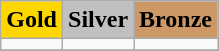<table class="wikitable">
<tr align="center">
<td bgcolor="gold"><strong>Gold</strong></td>
<td bgcolor="silver"><strong>Silver</strong></td>
<td bgcolor="CC9966"><strong>Bronze</strong></td>
</tr>
<tr valign="top">
<td></td>
<td></td>
<td></td>
</tr>
<tr>
</tr>
</table>
